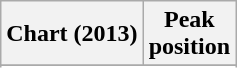<table class="wikitable sortable plainrowheaders" style="text-align:center">
<tr>
<th>Chart (2013)</th>
<th>Peak<br>position</th>
</tr>
<tr>
</tr>
<tr>
</tr>
<tr>
</tr>
</table>
